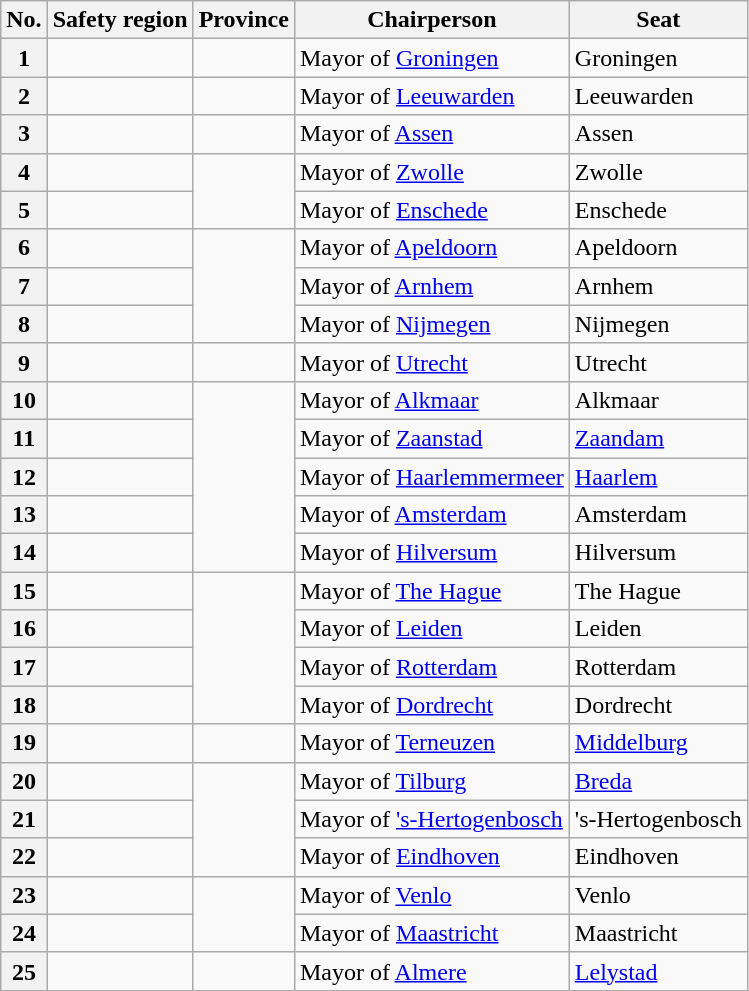<table class="sortable wikitable plainrowheaders">
<tr>
<th scope="col">No.</th>
<th scope="col">Safety region</th>
<th scope="col">Province</th>
<th scope="col">Chairperson</th>
<th scope="col">Seat</th>
</tr>
<tr>
<th scope="row">1</th>
<td></td>
<td></td>
<td>Mayor of <a href='#'>Groningen</a></td>
<td>Groningen</td>
</tr>
<tr>
<th scope="row">2</th>
<td></td>
<td></td>
<td>Mayor of <a href='#'>Leeuwarden</a></td>
<td>Leeuwarden</td>
</tr>
<tr>
<th scope="row">3</th>
<td></td>
<td></td>
<td>Mayor of <a href='#'>Assen</a></td>
<td>Assen</td>
</tr>
<tr>
<th scope="row">4</th>
<td></td>
<td rowspan="2"></td>
<td>Mayor of <a href='#'>Zwolle</a></td>
<td>Zwolle</td>
</tr>
<tr>
<th scope="row">5</th>
<td></td>
<td>Mayor of <a href='#'>Enschede</a></td>
<td>Enschede</td>
</tr>
<tr>
<th scope="row">6</th>
<td></td>
<td rowspan="3"></td>
<td>Mayor of <a href='#'>Apeldoorn</a></td>
<td>Apeldoorn</td>
</tr>
<tr>
<th scope="row">7</th>
<td></td>
<td>Mayor of <a href='#'>Arnhem</a></td>
<td>Arnhem</td>
</tr>
<tr>
<th scope="row">8</th>
<td></td>
<td>Mayor of <a href='#'>Nijmegen</a></td>
<td>Nijmegen</td>
</tr>
<tr>
<th scope="row">9</th>
<td></td>
<td></td>
<td>Mayor of <a href='#'>Utrecht</a></td>
<td>Utrecht</td>
</tr>
<tr>
<th scope="row">10</th>
<td></td>
<td rowspan="5"></td>
<td>Mayor of <a href='#'>Alkmaar</a></td>
<td>Alkmaar</td>
</tr>
<tr>
<th scope="row">11</th>
<td></td>
<td>Mayor of <a href='#'>Zaanstad</a></td>
<td><a href='#'>Zaandam</a></td>
</tr>
<tr>
<th scope="row">12</th>
<td></td>
<td>Mayor of <a href='#'>Haarlemmermeer</a></td>
<td><a href='#'>Haarlem</a></td>
</tr>
<tr>
<th scope="row">13</th>
<td></td>
<td>Mayor of <a href='#'>Amsterdam</a></td>
<td>Amsterdam</td>
</tr>
<tr>
<th scope="row">14</th>
<td></td>
<td>Mayor of <a href='#'>Hilversum</a></td>
<td>Hilversum</td>
</tr>
<tr>
<th scope="row">15</th>
<td></td>
<td rowspan="4"></td>
<td>Mayor of <a href='#'>The Hague</a></td>
<td>The Hague</td>
</tr>
<tr>
<th scope="row">16</th>
<td></td>
<td>Mayor of <a href='#'>Leiden</a></td>
<td>Leiden</td>
</tr>
<tr>
<th scope="row">17</th>
<td></td>
<td>Mayor of <a href='#'>Rotterdam</a></td>
<td>Rotterdam</td>
</tr>
<tr>
<th scope="row">18</th>
<td></td>
<td>Mayor of <a href='#'>Dordrecht</a></td>
<td>Dordrecht</td>
</tr>
<tr>
<th scope="row">19</th>
<td></td>
<td></td>
<td>Mayor of <a href='#'>Terneuzen</a></td>
<td><a href='#'>Middelburg</a></td>
</tr>
<tr>
<th scope="row">20</th>
<td></td>
<td rowspan="3"></td>
<td>Mayor of <a href='#'>Tilburg</a></td>
<td><a href='#'>Breda</a></td>
</tr>
<tr>
<th scope="row">21</th>
<td></td>
<td>Mayor of <a href='#'>'s-Hertogenbosch</a></td>
<td>'s-Hertogenbosch</td>
</tr>
<tr>
<th scope="row">22</th>
<td></td>
<td>Mayor of <a href='#'>Eindhoven</a></td>
<td>Eindhoven</td>
</tr>
<tr>
<th scope="row">23</th>
<td></td>
<td rowspan="2"></td>
<td>Mayor of <a href='#'>Venlo</a></td>
<td>Venlo</td>
</tr>
<tr>
<th scope="row">24</th>
<td></td>
<td>Mayor of <a href='#'>Maastricht</a></td>
<td>Maastricht</td>
</tr>
<tr>
<th scope="row">25</th>
<td></td>
<td></td>
<td>Mayor of <a href='#'>Almere</a></td>
<td><a href='#'>Lelystad</a></td>
</tr>
</table>
